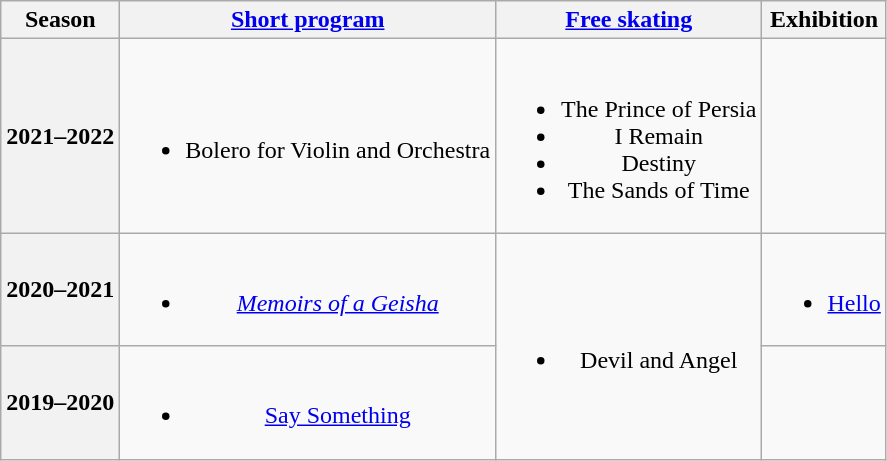<table class=wikitable style=text-align:center>
<tr>
<th>Season</th>
<th><a href='#'>Short program</a></th>
<th><a href='#'>Free skating</a></th>
<th>Exhibition</th>
</tr>
<tr>
<th>2021–2022 <br></th>
<td><br><ul><li>Bolero for Violin and Orchestra <br> </li></ul></td>
<td><br><ul><li>The Prince of Persia</li><li>I Remain <br> </li><li>Destiny</li><li>The Sands of Time <br> </li></ul></td>
</tr>
<tr>
<th>2020–2021 <br></th>
<td><br><ul><li><em><a href='#'>Memoirs of a Geisha</a></em> <br> </li></ul></td>
<td rowspan=2><br><ul><li>Devil and Angel <br> </li></ul></td>
<td><br><ul><li><a href='#'>Hello</a> <br> </li></ul></td>
</tr>
<tr>
<th>2019–2020</th>
<td><br><ul><li><a href='#'>Say Something</a> <br> </li></ul></td>
<td></td>
</tr>
</table>
